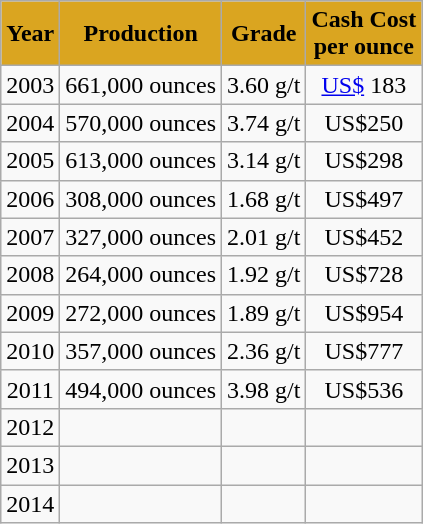<table class="wikitable">
<tr align="center" bgcolor="#DAA520">
<td><strong>Year</strong></td>
<td><strong>Production</strong></td>
<td><strong>Grade</strong></td>
<td><strong>Cash Cost<br>per ounce</strong></td>
</tr>
<tr align="center">
<td>2003 </td>
<td>661,000 ounces</td>
<td>3.60 g/t</td>
<td><a href='#'>US$</a> 183</td>
</tr>
<tr align="center">
<td>2004 </td>
<td>570,000 ounces</td>
<td>3.74 g/t</td>
<td>US$250</td>
</tr>
<tr align="center">
<td>2005 </td>
<td>613,000 ounces</td>
<td>3.14 g/t</td>
<td>US$298</td>
</tr>
<tr align="center">
<td>2006 </td>
<td>308,000 ounces</td>
<td>1.68 g/t</td>
<td>US$497</td>
</tr>
<tr align="center">
<td>2007 </td>
<td>327,000 ounces</td>
<td>2.01 g/t</td>
<td>US$452</td>
</tr>
<tr align="center">
<td>2008 </td>
<td>264,000 ounces</td>
<td>1.92 g/t</td>
<td>US$728</td>
</tr>
<tr align="center">
<td>2009 </td>
<td>272,000 ounces</td>
<td>1.89 g/t</td>
<td>US$954</td>
</tr>
<tr align="center">
<td>2010</td>
<td>357,000 ounces</td>
<td>2.36 g/t</td>
<td>US$777</td>
</tr>
<tr align="center">
<td>2011</td>
<td>494,000 ounces</td>
<td>3.98 g/t</td>
<td>US$536</td>
</tr>
<tr align="center">
<td>2012</td>
<td></td>
<td></td>
<td></td>
</tr>
<tr align="center">
<td>2013</td>
<td></td>
<td></td>
<td></td>
</tr>
<tr align="center">
<td>2014</td>
<td></td>
<td></td>
<td></td>
</tr>
</table>
